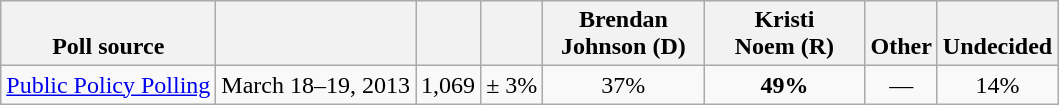<table class="wikitable" style="text-align:center">
<tr valign= bottom>
<th>Poll source</th>
<th></th>
<th></th>
<th></th>
<th style="width:100px;">Brendan<br>Johnson (D)</th>
<th style="width:100px;">Kristi<br>Noem (R)</th>
<th>Other</th>
<th>Undecided</th>
</tr>
<tr>
<td align=left><a href='#'>Public Policy Polling</a></td>
<td>March 18–19, 2013</td>
<td>1,069</td>
<td>± 3%</td>
<td>37%</td>
<td><strong>49%</strong></td>
<td>—</td>
<td>14%</td>
</tr>
</table>
